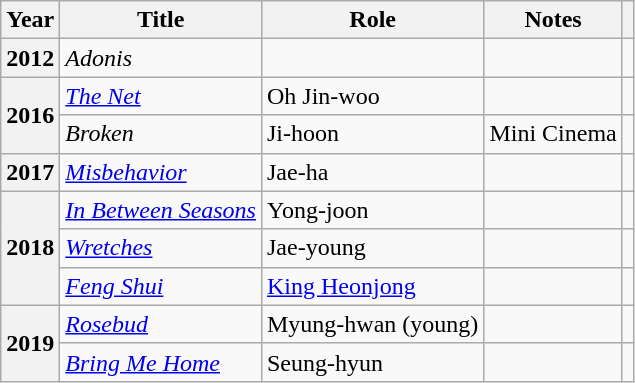<table class="wikitable sortable plainrowheaders">
<tr>
<th scope="col">Year</th>
<th scope="col">Title</th>
<th scope="col">Role</th>
<th scope="col">Notes</th>
<th scope="col" class="unsortable"></th>
</tr>
<tr>
<th scope="row">2012</th>
<td><em>Adonis</em></td>
<td></td>
<td></td>
<td></td>
</tr>
<tr>
<th scope="row" rowspan=2>2016</th>
<td><em><a href='#'>The Net</a></em></td>
<td>Oh Jin-woo</td>
<td></td>
<td></td>
</tr>
<tr>
<td><em>Broken</em></td>
<td>Ji-hoon</td>
<td>Mini Cinema</td>
<td></td>
</tr>
<tr>
<th scope="row">2017</th>
<td><em><a href='#'>Misbehavior</a></em></td>
<td>Jae-ha</td>
<td></td>
<td></td>
</tr>
<tr>
<th scope="row" rowspan=3>2018</th>
<td><em><a href='#'>In Between Seasons</a></em></td>
<td>Yong-joon</td>
<td></td>
<td></td>
</tr>
<tr>
<td><em><a href='#'>Wretches</a></em></td>
<td>Jae-young</td>
<td></td>
<td></td>
</tr>
<tr>
<td><em><a href='#'>Feng Shui</a></em></td>
<td><a href='#'>King Heonjong</a></td>
<td></td>
<td></td>
</tr>
<tr>
<th scope="row" rowspan=2>2019</th>
<td><em><a href='#'>Rosebud</a></em></td>
<td>Myung-hwan (young)</td>
<td></td>
<td></td>
</tr>
<tr>
<td><em><a href='#'>Bring Me Home</a></em></td>
<td>Seung-hyun</td>
<td></td>
<td></td>
</tr>
</table>
